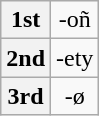<table class="wikitable" style="text-align: center;">
<tr>
<th>1st</th>
<td>-oñ</td>
</tr>
<tr>
<th>2nd</th>
<td>-ety</td>
</tr>
<tr>
<th>3rd</th>
<td>-ø</td>
</tr>
</table>
